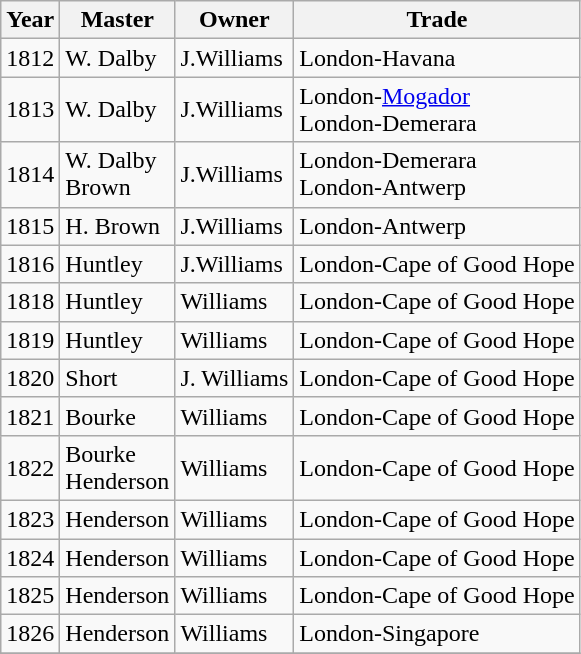<table class="sortable wikitable">
<tr>
<th>Year</th>
<th>Master</th>
<th>Owner</th>
<th>Trade</th>
</tr>
<tr>
<td>1812</td>
<td>W. Dalby</td>
<td>J.Williams</td>
<td>London-Havana</td>
</tr>
<tr>
<td>1813</td>
<td>W. Dalby</td>
<td>J.Williams</td>
<td>London-<a href='#'>Mogador</a><br>London-Demerara</td>
</tr>
<tr>
<td>1814</td>
<td>W. Dalby<br>Brown</td>
<td>J.Williams</td>
<td>London-Demerara<br>London-Antwerp</td>
</tr>
<tr>
<td>1815</td>
<td>H. Brown</td>
<td>J.Williams</td>
<td>London-Antwerp</td>
</tr>
<tr>
<td>1816</td>
<td>Huntley</td>
<td>J.Williams</td>
<td>London-Cape of Good Hope</td>
</tr>
<tr>
<td>1818</td>
<td>Huntley</td>
<td>Williams</td>
<td>London-Cape of Good Hope</td>
</tr>
<tr>
<td>1819</td>
<td>Huntley</td>
<td>Williams</td>
<td>London-Cape of Good Hope</td>
</tr>
<tr>
<td>1820</td>
<td>Short</td>
<td>J. Williams</td>
<td>London-Cape of Good Hope</td>
</tr>
<tr>
<td>1821</td>
<td>Bourke</td>
<td>Williams</td>
<td>London-Cape of Good Hope</td>
</tr>
<tr>
<td>1822</td>
<td>Bourke<br>Henderson</td>
<td>Williams</td>
<td>London-Cape of Good Hope</td>
</tr>
<tr>
<td>1823</td>
<td>Henderson</td>
<td>Williams</td>
<td>London-Cape of Good Hope</td>
</tr>
<tr>
<td>1824</td>
<td>Henderson</td>
<td>Williams</td>
<td>London-Cape of Good Hope</td>
</tr>
<tr>
<td>1825</td>
<td>Henderson</td>
<td>Williams</td>
<td>London-Cape of Good Hope</td>
</tr>
<tr>
<td>1826</td>
<td>Henderson</td>
<td>Williams</td>
<td>London-Singapore</td>
</tr>
<tr>
</tr>
</table>
